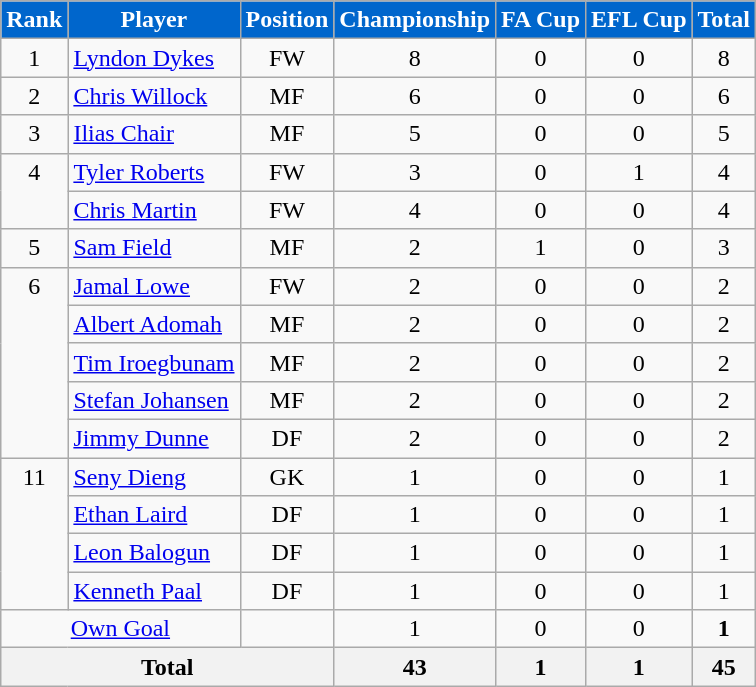<table class="wikitable">
<tr>
<th style=background-color:#0066CC;color:#FFFFFF>Rank</th>
<th style=background-color:#0066CC;color:#FFFFFF>Player</th>
<th style=background-color:#0066CC;color:#FFFFFF>Position</th>
<th style=background-color:#0066CC;color:#FFFFFF>Championship</th>
<th style=background-color:#0066CC;color:#FFFFFF>FA Cup</th>
<th style=background-color:#0066CC;color:#FFFFFF>EFL Cup</th>
<th style=background-color:#0066CC;color:#FFFFFF>Total</th>
</tr>
<tr>
<td align=center valign=top rowspan=1>1</td>
<td> <a href='#'>Lyndon Dykes</a></td>
<td align=center>FW</td>
<td align=center>8</td>
<td align=center>0</td>
<td align=center>0</td>
<td align=center>8</td>
</tr>
<tr>
<td align=center valign=top rowspan=1>2</td>
<td> <a href='#'>Chris Willock</a></td>
<td align=center>MF</td>
<td align=center>6</td>
<td align=center>0</td>
<td align=center>0</td>
<td align=center>6</td>
</tr>
<tr>
<td align=center valign=top rowspan=1>3</td>
<td> <a href='#'>Ilias Chair</a></td>
<td align=center>MF</td>
<td align=center>5</td>
<td align=center>0</td>
<td align=center>0</td>
<td align=center>5</td>
</tr>
<tr>
<td align=center valign=top rowspan=2>4</td>
<td> <a href='#'>Tyler Roberts</a></td>
<td align=center>FW</td>
<td align=center>3</td>
<td align=center>0</td>
<td align=center>1</td>
<td align=center>4</td>
</tr>
<tr>
<td> <a href='#'>Chris Martin</a></td>
<td align=center>FW</td>
<td align=center>4</td>
<td align=center>0</td>
<td align=center>0</td>
<td align=center>4</td>
</tr>
<tr>
<td align=center valign=top rowspan=1>5</td>
<td> <a href='#'>Sam Field</a></td>
<td align=center>MF</td>
<td align=center>2</td>
<td align=center>1</td>
<td align=center>0</td>
<td align=center>3</td>
</tr>
<tr>
<td align=center valign=top rowspan=5>6</td>
<td> <a href='#'>Jamal Lowe</a></td>
<td align=center>FW</td>
<td align=center>2</td>
<td align=center>0</td>
<td align=center>0</td>
<td align=center>2</td>
</tr>
<tr>
<td> <a href='#'>Albert Adomah</a></td>
<td align=center>MF</td>
<td align=center>2</td>
<td align=center>0</td>
<td align=center>0</td>
<td align=center>2</td>
</tr>
<tr>
<td> <a href='#'>Tim Iroegbunam</a></td>
<td align=center>MF</td>
<td align=center>2</td>
<td align=center>0</td>
<td align=center>0</td>
<td align=center>2</td>
</tr>
<tr>
<td> <a href='#'>Stefan Johansen</a></td>
<td align=center>MF</td>
<td align=center>2</td>
<td align=center>0</td>
<td align=center>0</td>
<td align=center>2</td>
</tr>
<tr>
<td> <a href='#'>Jimmy Dunne</a></td>
<td align=center>DF</td>
<td align=center>2</td>
<td align=center>0</td>
<td align=center>0</td>
<td align=center>2</td>
</tr>
<tr>
<td align=center valign=top rowspan=4>11</td>
<td> <a href='#'>Seny Dieng</a></td>
<td align=center>GK</td>
<td align=center>1</td>
<td align=center>0</td>
<td align=center>0</td>
<td align=center>1</td>
</tr>
<tr>
<td> <a href='#'>Ethan Laird</a></td>
<td align=center>DF</td>
<td align=center>1</td>
<td align=center>0</td>
<td align=center>0</td>
<td align=center>1</td>
</tr>
<tr>
<td> <a href='#'>Leon Balogun</a></td>
<td align=center>DF</td>
<td align=center>1</td>
<td align=center>0</td>
<td align=center>0</td>
<td align=center>1</td>
</tr>
<tr>
<td> <a href='#'>Kenneth Paal</a></td>
<td align=center>DF</td>
<td align=center>1</td>
<td align=center>0</td>
<td align=center>0</td>
<td align=center>1</td>
</tr>
<tr>
<td colspan=2 align=center><a href='#'>Own Goal</a></td>
<td align=center></td>
<td align=center>1</td>
<td align=center>0</td>
<td align=center>0</td>
<td align=center><strong>1</strong></td>
</tr>
<tr>
<th colspan=3>Total</th>
<th>43</th>
<th>1</th>
<th>1</th>
<th>45</th>
</tr>
</table>
